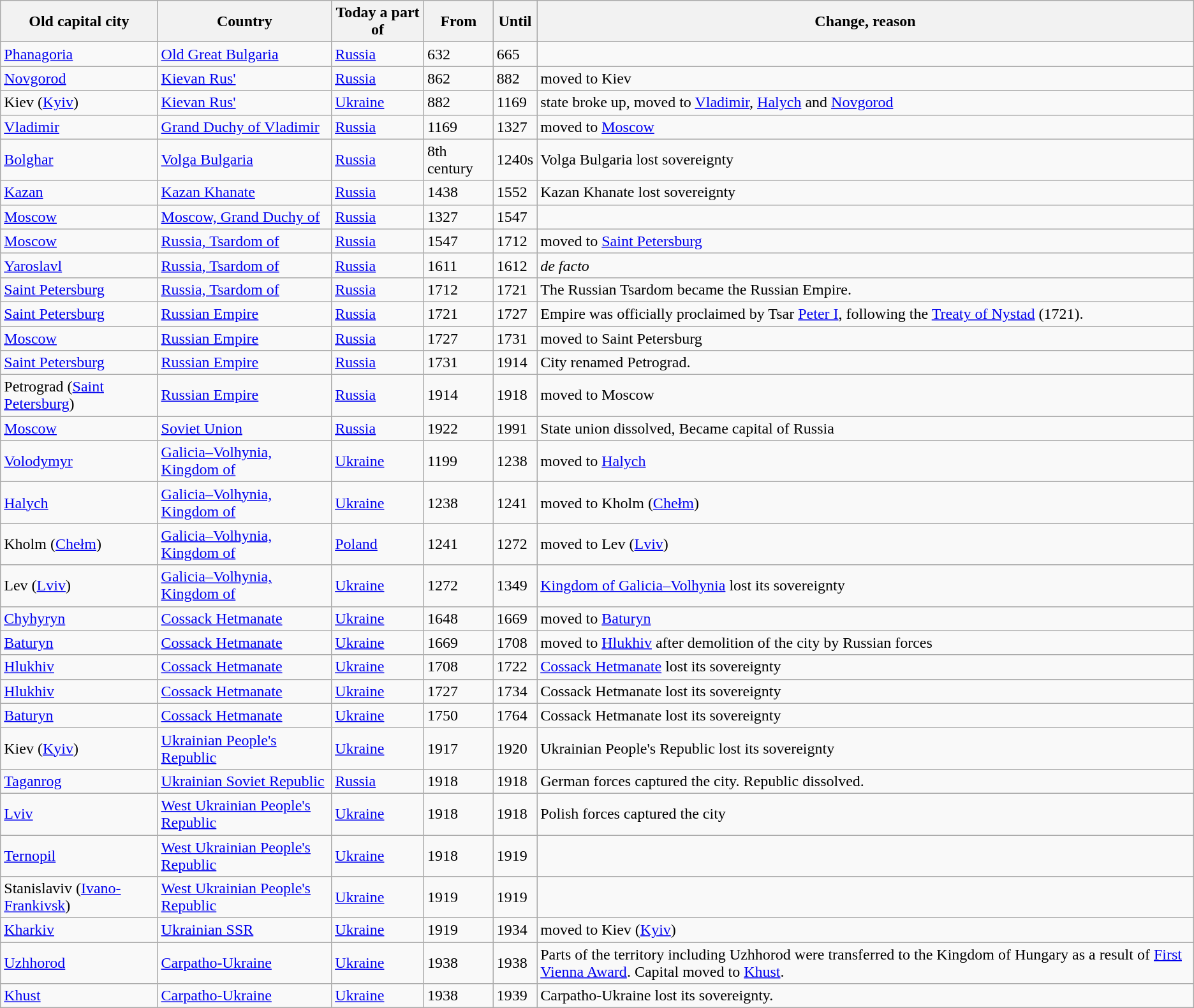<table class="wikitable sortable">
<tr>
<th>Old capital city</th>
<th>Country</th>
<th>Today a part of</th>
<th data-sort-type="number">From</th>
<th data-sort-type="number">Until</th>
<th>Change, reason</th>
</tr>
<tr>
<td><a href='#'>Phanagoria</a></td>
<td><a href='#'>Old Great Bulgaria</a></td>
<td><a href='#'>Russia</a></td>
<td>632</td>
<td>665</td>
<td></td>
</tr>
<tr>
<td><a href='#'>Novgorod</a></td>
<td><a href='#'>Kievan Rus'</a></td>
<td><a href='#'>Russia</a></td>
<td>862</td>
<td>882</td>
<td>moved to Kiev</td>
</tr>
<tr>
<td>Kiev (<a href='#'>Kyiv</a>)</td>
<td><a href='#'>Kievan Rus'</a></td>
<td><a href='#'>Ukraine</a></td>
<td>882</td>
<td>1169</td>
<td>state broke up, moved to <a href='#'>Vladimir</a>, <a href='#'>Halych</a> and <a href='#'>Novgorod</a></td>
</tr>
<tr>
<td><a href='#'>Vladimir</a></td>
<td><a href='#'>Grand Duchy of Vladimir</a></td>
<td><a href='#'>Russia</a></td>
<td>1169</td>
<td>1327</td>
<td>moved to <a href='#'>Moscow</a></td>
</tr>
<tr>
<td><a href='#'>Bolghar</a></td>
<td><a href='#'>Volga Bulgaria</a></td>
<td><a href='#'>Russia</a></td>
<td data-sort-value="700">8th century</td>
<td data-sort-value="1240">1240s</td>
<td>Volga Bulgaria lost sovereignty</td>
</tr>
<tr>
<td><a href='#'>Kazan</a></td>
<td><a href='#'>Kazan Khanate</a></td>
<td><a href='#'>Russia</a></td>
<td>1438</td>
<td>1552</td>
<td>Kazan Khanate lost sovereignty</td>
</tr>
<tr>
<td><a href='#'>Moscow</a></td>
<td><a href='#'>Moscow, Grand Duchy of</a></td>
<td><a href='#'>Russia</a></td>
<td>1327</td>
<td>1547</td>
<td></td>
</tr>
<tr>
<td><a href='#'>Moscow</a></td>
<td><a href='#'>Russia, Tsardom of</a></td>
<td><a href='#'>Russia</a></td>
<td>1547</td>
<td>1712</td>
<td>moved to <a href='#'>Saint Petersburg</a></td>
</tr>
<tr>
<td><a href='#'>Yaroslavl</a></td>
<td><a href='#'>Russia, Tsardom of</a></td>
<td><a href='#'>Russia</a></td>
<td>1611</td>
<td>1612</td>
<td><em>de facto</em></td>
</tr>
<tr>
<td><a href='#'>Saint Petersburg</a></td>
<td><a href='#'>Russia, Tsardom of</a></td>
<td><a href='#'>Russia</a></td>
<td>1712</td>
<td>1721</td>
<td>The Russian Tsardom became the Russian Empire.</td>
</tr>
<tr>
<td><a href='#'>Saint Petersburg</a></td>
<td><a href='#'>Russian Empire</a></td>
<td><a href='#'>Russia</a></td>
<td>1721</td>
<td>1727</td>
<td>Empire was officially proclaimed by Tsar <a href='#'>Peter I</a>, following the <a href='#'>Treaty of Nystad</a> (1721).</td>
</tr>
<tr>
<td><a href='#'>Moscow</a></td>
<td><a href='#'>Russian Empire</a></td>
<td><a href='#'>Russia</a></td>
<td>1727</td>
<td>1731</td>
<td>moved to Saint Petersburg</td>
</tr>
<tr>
<td><a href='#'>Saint Petersburg</a></td>
<td><a href='#'>Russian Empire</a></td>
<td><a href='#'>Russia</a></td>
<td>1731</td>
<td>1914</td>
<td>City renamed Petrograd.</td>
</tr>
<tr>
<td>Petrograd (<a href='#'>Saint Petersburg</a>)</td>
<td><a href='#'>Russian Empire</a></td>
<td><a href='#'>Russia</a></td>
<td>1914</td>
<td>1918</td>
<td>moved to Moscow</td>
</tr>
<tr>
<td><a href='#'>Moscow</a></td>
<td><a href='#'>Soviet Union</a></td>
<td><a href='#'>Russia</a></td>
<td>1922</td>
<td>1991</td>
<td>State union dissolved, Became capital of Russia</td>
</tr>
<tr>
<td><a href='#'>Volodymyr</a></td>
<td><a href='#'>Galicia–Volhynia, Kingdom of</a></td>
<td><a href='#'>Ukraine</a></td>
<td>1199</td>
<td>1238</td>
<td>moved to <a href='#'>Halych</a></td>
</tr>
<tr>
<td><a href='#'>Halych</a></td>
<td><a href='#'>Galicia–Volhynia, Kingdom of</a></td>
<td><a href='#'>Ukraine</a></td>
<td>1238</td>
<td>1241</td>
<td>moved to Kholm (<a href='#'>Chełm</a>)</td>
</tr>
<tr>
<td>Kholm (<a href='#'>Chełm</a>)</td>
<td><a href='#'>Galicia–Volhynia, Kingdom of</a></td>
<td><a href='#'>Poland</a></td>
<td>1241</td>
<td>1272</td>
<td>moved to Lev (<a href='#'>Lviv</a>)</td>
</tr>
<tr>
<td>Lev (<a href='#'>Lviv</a>)</td>
<td><a href='#'>Galicia–Volhynia, Kingdom of</a></td>
<td><a href='#'>Ukraine</a></td>
<td>1272</td>
<td>1349</td>
<td><a href='#'>Kingdom of Galicia–Volhynia</a> lost its sovereignty</td>
</tr>
<tr>
<td><a href='#'>Chyhyryn</a></td>
<td><a href='#'>Cossack Hetmanate</a></td>
<td><a href='#'>Ukraine</a></td>
<td>1648</td>
<td>1669</td>
<td>moved to <a href='#'>Baturyn</a></td>
</tr>
<tr>
<td><a href='#'>Baturyn</a></td>
<td><a href='#'>Cossack Hetmanate</a></td>
<td><a href='#'>Ukraine</a></td>
<td>1669</td>
<td>1708</td>
<td>moved to <a href='#'>Hlukhiv</a> after demolition of the city by Russian forces</td>
</tr>
<tr>
<td><a href='#'>Hlukhiv</a></td>
<td><a href='#'>Cossack Hetmanate</a></td>
<td><a href='#'>Ukraine</a></td>
<td>1708</td>
<td>1722</td>
<td><a href='#'>Cossack Hetmanate</a> lost its sovereignty</td>
</tr>
<tr>
<td><a href='#'>Hlukhiv</a></td>
<td><a href='#'>Cossack Hetmanate</a></td>
<td><a href='#'>Ukraine</a></td>
<td>1727</td>
<td>1734</td>
<td>Cossack Hetmanate lost its sovereignty</td>
</tr>
<tr>
<td><a href='#'>Baturyn</a></td>
<td><a href='#'>Cossack Hetmanate</a></td>
<td><a href='#'>Ukraine</a></td>
<td>1750</td>
<td>1764</td>
<td>Cossack Hetmanate lost its sovereignty</td>
</tr>
<tr>
<td>Kiev (<a href='#'>Kyiv</a>)</td>
<td><a href='#'>Ukrainian People's Republic</a></td>
<td><a href='#'>Ukraine</a></td>
<td>1917</td>
<td>1920</td>
<td>Ukrainian People's Republic lost its sovereignty</td>
</tr>
<tr>
<td><a href='#'>Taganrog</a></td>
<td><a href='#'>Ukrainian Soviet Republic</a></td>
<td><a href='#'>Russia</a></td>
<td>1918</td>
<td>1918</td>
<td>German forces captured the city. Republic dissolved.</td>
</tr>
<tr>
<td><a href='#'>Lviv</a></td>
<td><a href='#'>West Ukrainian People's Republic</a></td>
<td><a href='#'>Ukraine</a></td>
<td>1918</td>
<td>1918</td>
<td>Polish forces captured the city</td>
</tr>
<tr>
<td><a href='#'>Ternopil</a></td>
<td><a href='#'>West Ukrainian People's Republic</a></td>
<td><a href='#'>Ukraine</a></td>
<td>1918</td>
<td>1919</td>
<td></td>
</tr>
<tr>
<td>Stanislaviv (<a href='#'>Ivano-Frankivsk</a>)</td>
<td><a href='#'>West Ukrainian People's Republic</a></td>
<td><a href='#'>Ukraine</a></td>
<td>1919</td>
<td>1919</td>
<td></td>
</tr>
<tr>
<td><a href='#'>Kharkiv</a></td>
<td><a href='#'>Ukrainian SSR</a></td>
<td><a href='#'>Ukraine</a></td>
<td>1919</td>
<td>1934</td>
<td>moved to Kiev (<a href='#'>Kyiv</a>)</td>
</tr>
<tr>
<td><a href='#'>Uzhhorod</a></td>
<td><a href='#'>Carpatho-Ukraine</a></td>
<td><a href='#'>Ukraine</a></td>
<td>1938</td>
<td>1938</td>
<td>Parts of the territory including Uzhhorod were transferred to the Kingdom of Hungary as a result of <a href='#'>First Vienna Award</a>. Capital moved to <a href='#'>Khust</a>.</td>
</tr>
<tr>
<td><a href='#'>Khust</a></td>
<td><a href='#'>Carpatho-Ukraine</a></td>
<td><a href='#'>Ukraine</a></td>
<td>1938</td>
<td>1939</td>
<td>Carpatho-Ukraine lost its sovereignty.</td>
</tr>
</table>
